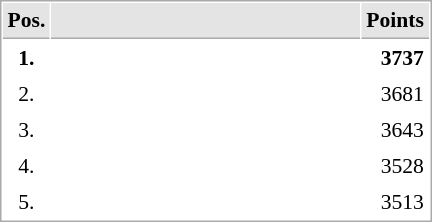<table cellspacing="1" cellpadding="3" style="border:1px solid #AAAAAA;font-size:90%">
<tr bgcolor="#E4E4E4">
<th style="border-bottom:1px solid #AAAAAA" width=10>Pos.</th>
<th style="border-bottom:1px solid #AAAAAA" width=200></th>
<th style="border-bottom:1px solid #AAAAAA" width=20>Points</th>
</tr>
<tr>
<td align="center"><strong>1.</strong></td>
<td><strong></strong></td>
<td align="right"><strong>3737</strong></td>
</tr>
<tr>
<td align="center">2.</td>
<td></td>
<td align="right">3681</td>
</tr>
<tr>
<td align="center">3.</td>
<td></td>
<td align="right">3643</td>
</tr>
<tr>
<td align="center">4.</td>
<td></td>
<td align="right">3528</td>
</tr>
<tr>
<td align="center">5.</td>
<td></td>
<td align="right">3513</td>
</tr>
</table>
